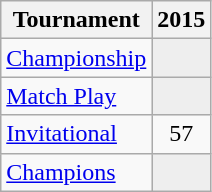<table class="wikitable" style="text-align:center;">
<tr>
<th>Tournament</th>
<th>2015</th>
</tr>
<tr>
<td align="left"><a href='#'>Championship</a></td>
<td style="background:#eeeeee;"></td>
</tr>
<tr>
<td align="left"><a href='#'>Match Play</a></td>
<td style="background:#eeeeee;"></td>
</tr>
<tr>
<td align="left"><a href='#'>Invitational</a></td>
<td>57</td>
</tr>
<tr>
<td align="left"><a href='#'>Champions</a></td>
<td style="background:#eeeeee;"></td>
</tr>
</table>
